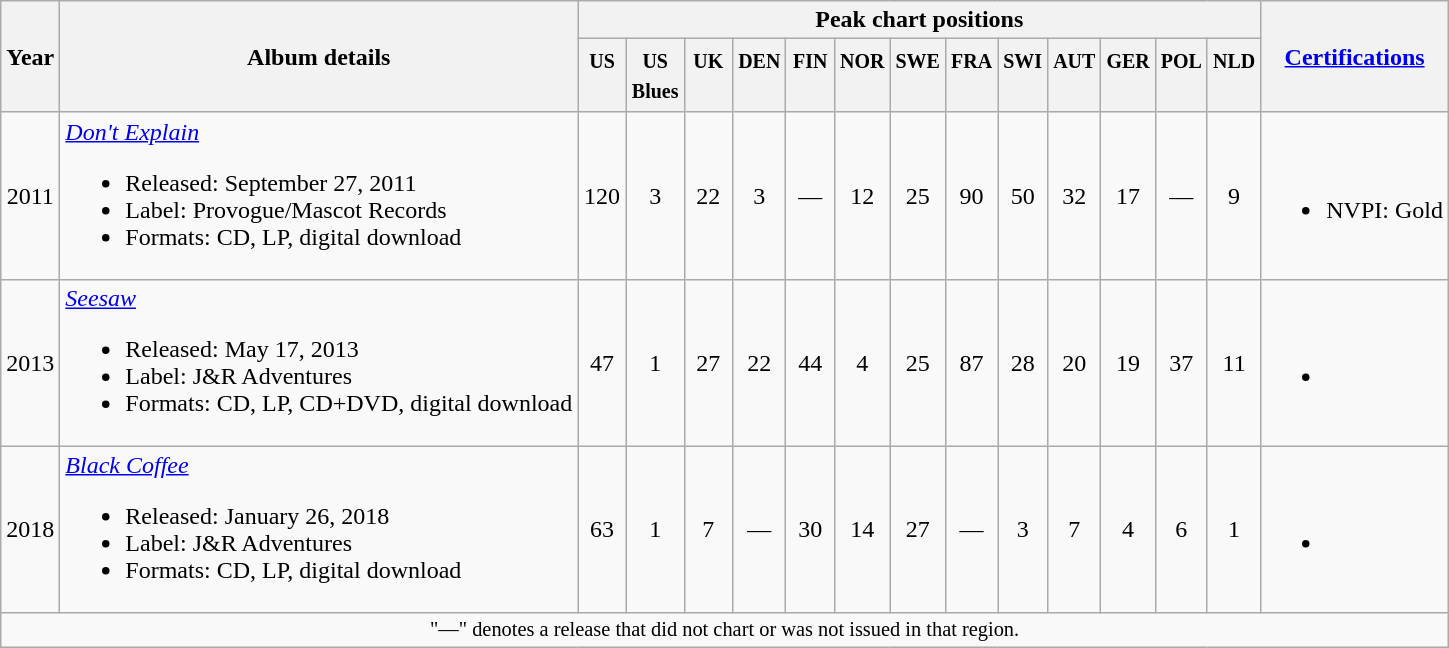<table class=wikitable style=text-align:center;>
<tr>
<th rowspan=2>Year</th>
<th rowspan=2>Album details</th>
<th colspan=13>Peak chart positions</th>
<th rowspan=2><a href='#'>Certifications</a></th>
</tr>
<tr style="vertical-align:top;line-height:1.3">
<th width=25px><small>US</small><br></th>
<th width=25px><small>US Blues</small><br></th>
<th width=25px><small>UK</small><br></th>
<th width=25px><small>DEN</small><br></th>
<th width=25px><small>FIN</small><br></th>
<th width=25px><small>NOR</small><br></th>
<th width=25px><small>SWE</small><br></th>
<th width=25px><small>FRA</small><br></th>
<th width=25px><small>SWI</small><br></th>
<th width=25px><small>AUT</small><br></th>
<th width=25px><small>GER</small><br></th>
<th width=25px><small>POL</small><br></th>
<th width=25px><small>NLD</small><br></th>
</tr>
<tr>
<td>2011</td>
<td align=left><em><a href='#'>Don't Explain</a></em><br><ul><li>Released: September 27, 2011</li><li>Label: Provogue/Mascot Records</li><li>Formats: CD, LP, digital download</li></ul></td>
<td>120</td>
<td>3</td>
<td>22</td>
<td>3</td>
<td>—</td>
<td>12</td>
<td>25</td>
<td>90</td>
<td>50</td>
<td>32</td>
<td>17</td>
<td>—</td>
<td>9</td>
<td><br><ul><li>NVPI: Gold</li></ul></td>
</tr>
<tr>
<td>2013</td>
<td align=left><em><a href='#'>Seesaw</a></em><br><ul><li>Released: May 17, 2013</li><li>Label: J&R Adventures</li><li>Formats: CD, LP, CD+DVD, digital download</li></ul></td>
<td>47</td>
<td>1</td>
<td>27</td>
<td>22</td>
<td>44</td>
<td>4</td>
<td>25</td>
<td>87</td>
<td>28</td>
<td>20</td>
<td>19</td>
<td>37</td>
<td>11</td>
<td><br><ul><li></li></ul></td>
</tr>
<tr>
<td>2018</td>
<td align=left><em><a href='#'>Black Coffee</a></em><br><ul><li>Released: January 26, 2018</li><li>Label: J&R Adventures</li><li>Formats: CD, LP, digital download</li></ul></td>
<td>63</td>
<td>1</td>
<td>7</td>
<td>—</td>
<td>30<br></td>
<td>14<br></td>
<td>27<br></td>
<td>—</td>
<td>3</td>
<td>7</td>
<td>4</td>
<td>6</td>
<td>1</td>
<td><br><ul><li></li></ul></td>
</tr>
<tr>
<td colspan=25 style=font-size:85%;>"—" denotes a release that did not chart or was not issued in that region.</td>
</tr>
</table>
